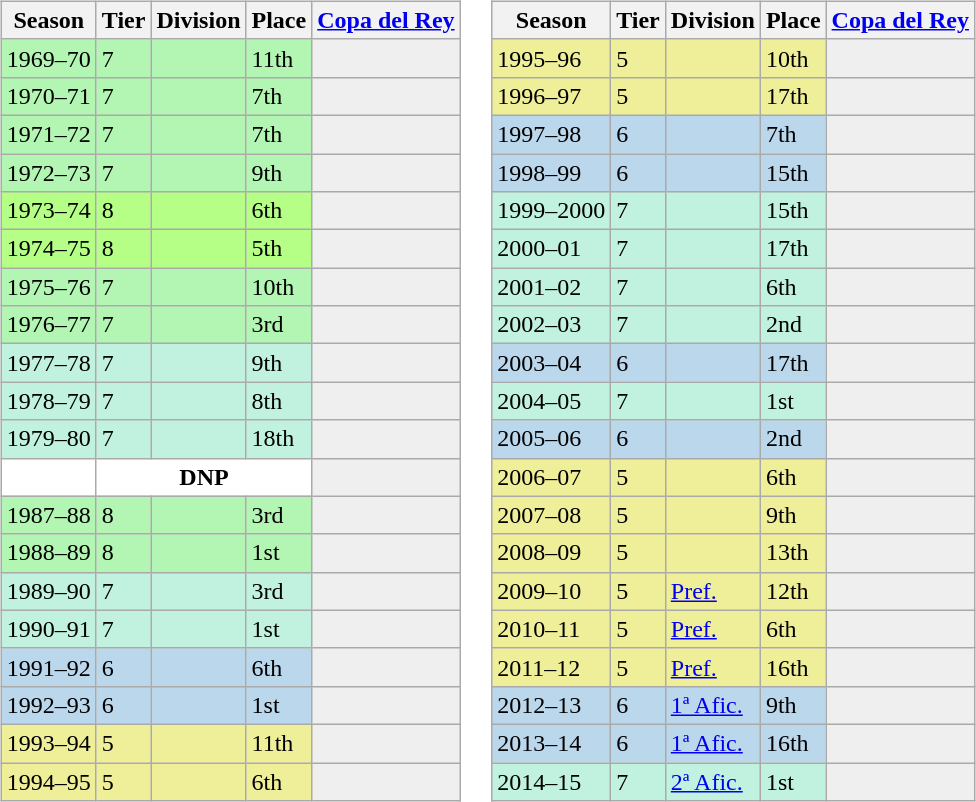<table>
<tr>
<td valign="top" width=0%><br><table class="wikitable">
<tr style="background:#f0f6fa;">
<th>Season</th>
<th>Tier</th>
<th>Division</th>
<th>Place</th>
<th><a href='#'>Copa del Rey</a></th>
</tr>
<tr>
<td style="background:#B3F5B3;">1969–70</td>
<td style="background:#B3F5B3;">7</td>
<td style="background:#B3F5B3;"></td>
<td style="background:#B3F5B3;">11th</td>
<th style="background:#efefef;"></th>
</tr>
<tr>
<td style="background:#B3F5B3;">1970–71</td>
<td style="background:#B3F5B3;">7</td>
<td style="background:#B3F5B3;"></td>
<td style="background:#B3F5B3;">7th</td>
<th style="background:#efefef;"></th>
</tr>
<tr>
<td style="background:#B3F5B3;">1971–72</td>
<td style="background:#B3F5B3;">7</td>
<td style="background:#B3F5B3;"></td>
<td style="background:#B3F5B3;">7th</td>
<th style="background:#efefef;"></th>
</tr>
<tr>
<td style="background:#B3F5B3;">1972–73</td>
<td style="background:#B3F5B3;">7</td>
<td style="background:#B3F5B3;"></td>
<td style="background:#B3F5B3;">9th</td>
<th style="background:#efefef;"></th>
</tr>
<tr>
<td style="background:#B6FF86;">1973–74</td>
<td style="background:#B6FF86;">8</td>
<td style="background:#B6FF86;"></td>
<td style="background:#B6FF86;">6th</td>
<th style="background:#efefef;"></th>
</tr>
<tr>
<td style="background:#B6FF86;">1974–75</td>
<td style="background:#B6FF86;">8</td>
<td style="background:#B6FF86;"></td>
<td style="background:#B6FF86;">5th</td>
<th style="background:#efefef;"></th>
</tr>
<tr>
<td style="background:#B3F5B3;">1975–76</td>
<td style="background:#B3F5B3;">7</td>
<td style="background:#B3F5B3;"></td>
<td style="background:#B3F5B3;">10th</td>
<th style="background:#efefef;"></th>
</tr>
<tr>
<td style="background:#B3F5B3;">1976–77</td>
<td style="background:#B3F5B3;">7</td>
<td style="background:#B3F5B3;"></td>
<td style="background:#B3F5B3;">3rd</td>
<th style="background:#efefef;"></th>
</tr>
<tr>
<td style="background:#C0F2DF;">1977–78</td>
<td style="background:#C0F2DF;">7</td>
<td style="background:#C0F2DF;"></td>
<td style="background:#C0F2DF;">9th</td>
<th style="background:#efefef;"></th>
</tr>
<tr>
<td style="background:#C0F2DF;">1978–79</td>
<td style="background:#C0F2DF;">7</td>
<td style="background:#C0F2DF;"></td>
<td style="background:#C0F2DF;">8th</td>
<th style="background:#efefef;"></th>
</tr>
<tr>
<td style="background:#C0F2DF;">1979–80</td>
<td style="background:#C0F2DF;">7</td>
<td style="background:#C0F2DF;"></td>
<td style="background:#C0F2DF;">18th</td>
<th style="background:#efefef;"></th>
</tr>
<tr>
<td style="background:#FFFFFF;"></td>
<th style="background:#FFFFFF;" colspan="3">DNP</th>
<th style="background:#efefef;"></th>
</tr>
<tr>
<td style="background:#B3F5B3;">1987–88</td>
<td style="background:#B3F5B3;">8</td>
<td style="background:#B3F5B3;"></td>
<td style="background:#B3F5B3;">3rd</td>
<th style="background:#efefef;"></th>
</tr>
<tr>
<td style="background:#B3F5B3;">1988–89</td>
<td style="background:#B3F5B3;">8</td>
<td style="background:#B3F5B3;"></td>
<td style="background:#B3F5B3;">1st</td>
<th style="background:#efefef;"></th>
</tr>
<tr>
<td style="background:#C0F2DF;">1989–90</td>
<td style="background:#C0F2DF;">7</td>
<td style="background:#C0F2DF;"></td>
<td style="background:#C0F2DF;">3rd</td>
<th style="background:#efefef;"></th>
</tr>
<tr>
<td style="background:#C0F2DF;">1990–91</td>
<td style="background:#C0F2DF;">7</td>
<td style="background:#C0F2DF;"></td>
<td style="background:#C0F2DF;">1st</td>
<th style="background:#efefef;"></th>
</tr>
<tr>
<td style="background:#BBD7EC;">1991–92</td>
<td style="background:#BBD7EC;">6</td>
<td style="background:#BBD7EC;"></td>
<td style="background:#BBD7EC;">6th</td>
<th style="background:#efefef;"></th>
</tr>
<tr>
<td style="background:#BBD7EC;">1992–93</td>
<td style="background:#BBD7EC;">6</td>
<td style="background:#BBD7EC;"></td>
<td style="background:#BBD7EC;">1st</td>
<th style="background:#efefef;"></th>
</tr>
<tr>
<td style="background:#EFEF99;">1993–94</td>
<td style="background:#EFEF99;">5</td>
<td style="background:#EFEF99;"></td>
<td style="background:#EFEF99;">11th</td>
<th style="background:#efefef;"></th>
</tr>
<tr>
<td style="background:#EFEF99;">1994–95</td>
<td style="background:#EFEF99;">5</td>
<td style="background:#EFEF99;"></td>
<td style="background:#EFEF99;">6th</td>
<th style="background:#efefef;"></th>
</tr>
</table>
</td>
<td valign="top" width=0%><br><table class="wikitable">
<tr style="background:#f0f6fa;">
<th>Season</th>
<th>Tier</th>
<th>Division</th>
<th>Place</th>
<th><a href='#'>Copa del Rey</a></th>
</tr>
<tr>
<td style="background:#EFEF99;">1995–96</td>
<td style="background:#EFEF99;">5</td>
<td style="background:#EFEF99;"></td>
<td style="background:#EFEF99;">10th</td>
<th style="background:#efefef;"></th>
</tr>
<tr>
<td style="background:#EFEF99;">1996–97</td>
<td style="background:#EFEF99;">5</td>
<td style="background:#EFEF99;"></td>
<td style="background:#EFEF99;">17th</td>
<th style="background:#efefef;"></th>
</tr>
<tr>
<td style="background:#BBD7EC;">1997–98</td>
<td style="background:#BBD7EC;">6</td>
<td style="background:#BBD7EC;"></td>
<td style="background:#BBD7EC;">7th</td>
<th style="background:#efefef;"></th>
</tr>
<tr>
<td style="background:#BBD7EC;">1998–99</td>
<td style="background:#BBD7EC;">6</td>
<td style="background:#BBD7EC;"></td>
<td style="background:#BBD7EC;">15th</td>
<th style="background:#efefef;"></th>
</tr>
<tr>
<td style="background:#C0F2DF;">1999–2000</td>
<td style="background:#C0F2DF;">7</td>
<td style="background:#C0F2DF;"></td>
<td style="background:#C0F2DF;">15th</td>
<th style="background:#efefef;"></th>
</tr>
<tr>
<td style="background:#C0F2DF;">2000–01</td>
<td style="background:#C0F2DF;">7</td>
<td style="background:#C0F2DF;"></td>
<td style="background:#C0F2DF;">17th</td>
<th style="background:#efefef;"></th>
</tr>
<tr>
<td style="background:#C0F2DF;">2001–02</td>
<td style="background:#C0F2DF;">7</td>
<td style="background:#C0F2DF;"></td>
<td style="background:#C0F2DF;">6th</td>
<th style="background:#efefef;"></th>
</tr>
<tr>
<td style="background:#C0F2DF;">2002–03</td>
<td style="background:#C0F2DF;">7</td>
<td style="background:#C0F2DF;"></td>
<td style="background:#C0F2DF;">2nd</td>
<th style="background:#efefef;"></th>
</tr>
<tr>
<td style="background:#BBD7EC;">2003–04</td>
<td style="background:#BBD7EC;">6</td>
<td style="background:#BBD7EC;"></td>
<td style="background:#BBD7EC;">17th</td>
<th style="background:#efefef;"></th>
</tr>
<tr>
<td style="background:#C0F2DF;">2004–05</td>
<td style="background:#C0F2DF;">7</td>
<td style="background:#C0F2DF;"></td>
<td style="background:#C0F2DF;">1st</td>
<th style="background:#efefef;"></th>
</tr>
<tr>
<td style="background:#BBD7EC;">2005–06</td>
<td style="background:#BBD7EC;">6</td>
<td style="background:#BBD7EC;"></td>
<td style="background:#BBD7EC;">2nd</td>
<th style="background:#efefef;"></th>
</tr>
<tr>
<td style="background:#EFEF99;">2006–07</td>
<td style="background:#EFEF99;">5</td>
<td style="background:#EFEF99;"></td>
<td style="background:#EFEF99;">6th</td>
<th style="background:#efefef;"></th>
</tr>
<tr>
<td style="background:#EFEF99;">2007–08</td>
<td style="background:#EFEF99;">5</td>
<td style="background:#EFEF99;"></td>
<td style="background:#EFEF99;">9th</td>
<th style="background:#efefef;"></th>
</tr>
<tr>
<td style="background:#EFEF99;">2008–09</td>
<td style="background:#EFEF99;">5</td>
<td style="background:#EFEF99;"></td>
<td style="background:#EFEF99;">13th</td>
<th style="background:#efefef;"></th>
</tr>
<tr>
<td style="background:#EFEF99;">2009–10</td>
<td style="background:#EFEF99;">5</td>
<td style="background:#EFEF99;"><a href='#'>Pref.</a></td>
<td style="background:#EFEF99;">12th</td>
<th style="background:#efefef;"></th>
</tr>
<tr>
<td style="background:#EFEF99;">2010–11</td>
<td style="background:#EFEF99;">5</td>
<td style="background:#EFEF99;"><a href='#'>Pref.</a></td>
<td style="background:#EFEF99;">6th</td>
<th style="background:#efefef;"></th>
</tr>
<tr>
<td style="background:#EFEF99;">2011–12</td>
<td style="background:#EFEF99;">5</td>
<td style="background:#EFEF99;"><a href='#'>Pref.</a></td>
<td style="background:#EFEF99;">16th</td>
<th style="background:#efefef;"></th>
</tr>
<tr>
<td style="background:#BBD7EC;">2012–13</td>
<td style="background:#BBD7EC;">6</td>
<td style="background:#BBD7EC;"><a href='#'>1ª Afic.</a></td>
<td style="background:#BBD7EC;">9th</td>
<th style="background:#efefef;"></th>
</tr>
<tr>
<td style="background:#BBD7EC;">2013–14</td>
<td style="background:#BBD7EC;">6</td>
<td style="background:#BBD7EC;"><a href='#'>1ª Afic.</a></td>
<td style="background:#BBD7EC;">16th</td>
<th style="background:#efefef;"></th>
</tr>
<tr>
<td style="background:#C0F2DF;">2014–15</td>
<td style="background:#C0F2DF;">7</td>
<td style="background:#C0F2DF;"><a href='#'>2ª Afic.</a></td>
<td style="background:#C0F2DF;">1st</td>
<th style="background:#efefef;"></th>
</tr>
</table>
</td>
</tr>
</table>
